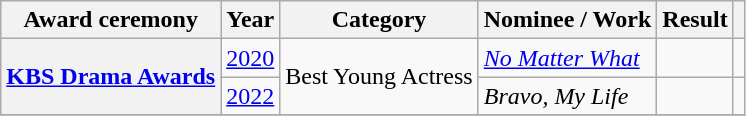<table class="wikitable plainrowheaders sortable">
<tr>
<th scope="col">Award ceremony</th>
<th scope="col">Year</th>
<th scope="col">Category</th>
<th scope="col">Nominee / Work</th>
<th scope="col">Result</th>
<th scope="col" class="unsortable"></th>
</tr>
<tr>
<th scope="row"  rowspan="2"><a href='#'>KBS Drama Awards</a></th>
<td><a href='#'>2020</a></td>
<td rowspan="2">Best Young Actress</td>
<td><em><a href='#'>No Matter What</a></em></td>
<td></td>
<td></td>
</tr>
<tr>
<td><a href='#'>2022</a></td>
<td><em>Bravo, My Life</em></td>
<td></td>
<td></td>
</tr>
<tr>
</tr>
</table>
